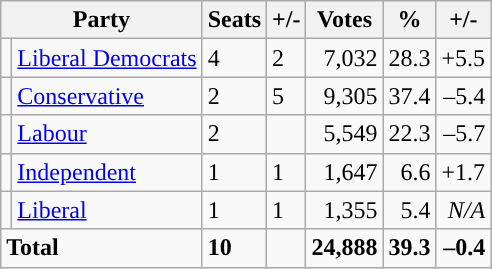<table class="wikitable sortable">
<tr>
<th colspan="2">Party</th>
<th>Seats</th>
<th>+/-</th>
<th>Votes</th>
<th>%</th>
<th>+/-</th>
</tr>
<tr>
<td style="background-color: "></td>
<td><a href='#'>Liberal Democrats</a></td>
<td>4</td>
<td> 2</td>
<td style="text-align:right;">7,032</td>
<td style="text-align:right;">28.3</td>
<td style="text-align:right;">+5.5</td>
</tr>
<tr>
<td style="background-color: "></td>
<td><a href='#'>Conservative</a></td>
<td>2</td>
<td> 5</td>
<td style="text-align:right;">9,305</td>
<td style="text-align:right;">37.4</td>
<td style="text-align:right;">–5.4</td>
</tr>
<tr>
<td style="background-color: "></td>
<td><a href='#'>Labour</a></td>
<td>2</td>
<td></td>
<td style="text-align:right;">5,549</td>
<td style="text-align:right;">22.3</td>
<td style="text-align:right;">–5.7</td>
</tr>
<tr>
<td style="background-color: "></td>
<td><a href='#'>Independent</a></td>
<td>1</td>
<td> 1</td>
<td style="text-align:right;">1,647</td>
<td style="text-align:right;">6.6</td>
<td style="text-align:right;">+1.7</td>
</tr>
<tr>
<td style="background-color: "></td>
<td><a href='#'>Liberal</a></td>
<td>1</td>
<td> 1</td>
<td style="text-align:right;">1,355</td>
<td style="text-align:right;">5.4</td>
<td style="text-align:right;"><em>N/A</em></td>
</tr>
<tr>
<td colspan="2"><strong>Total</strong></td>
<td><strong>10</strong></td>
<td></td>
<td style="text-align:right;"><strong>24,888</strong></td>
<td style="text-align:right;"><strong>39.3</strong></td>
<td style="text-align:right;"><strong>–0.4</strong></td>
</tr>
</table>
